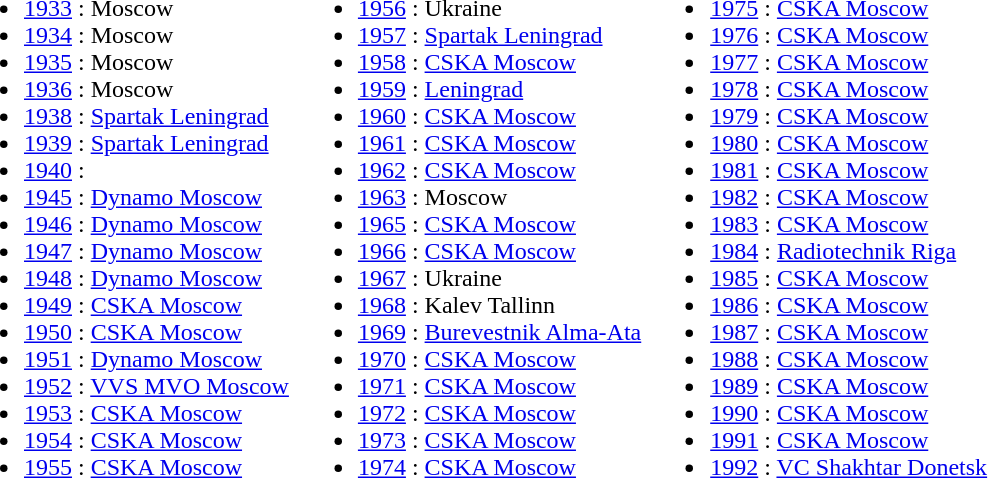<table border="0" cellpadding="2">
<tr valign="top">
<td><br><ul><li><a href='#'>1933</a> : Moscow</li><li><a href='#'>1934</a> : Moscow</li><li><a href='#'>1935</a> : Moscow</li><li><a href='#'>1936</a> : Moscow</li><li><a href='#'>1938</a> : <a href='#'>Spartak Leningrad</a></li><li><a href='#'>1939</a> : <a href='#'>Spartak Leningrad</a></li><li><a href='#'>1940</a> : </li><li><a href='#'>1945</a> : <a href='#'>Dynamo Moscow</a></li><li><a href='#'>1946</a> : <a href='#'>Dynamo Moscow</a></li><li><a href='#'>1947</a> : <a href='#'>Dynamo Moscow</a></li><li><a href='#'>1948</a> : <a href='#'>Dynamo Moscow</a></li><li><a href='#'>1949</a> : <a href='#'>CSKA Moscow</a></li><li><a href='#'>1950</a> : <a href='#'>CSKA Moscow</a></li><li><a href='#'>1951</a> : <a href='#'>Dynamo Moscow</a></li><li><a href='#'>1952</a> : <a href='#'>VVS MVO Moscow</a></li><li><a href='#'>1953</a> : <a href='#'>CSKA Moscow</a></li><li><a href='#'>1954</a> : <a href='#'>CSKA Moscow</a></li><li><a href='#'>1955</a> : <a href='#'>CSKA Moscow</a></li></ul></td>
<td><br><ul><li><a href='#'>1956</a> : Ukraine</li><li><a href='#'>1957</a> : <a href='#'>Spartak Leningrad</a></li><li><a href='#'>1958</a> : <a href='#'>CSKA Moscow</a></li><li><a href='#'>1959</a> : <a href='#'>Leningrad</a></li><li><a href='#'>1960</a> : <a href='#'>CSKA Moscow</a></li><li><a href='#'>1961</a> : <a href='#'>CSKA Moscow</a></li><li><a href='#'>1962</a> : <a href='#'>CSKA Moscow</a></li><li><a href='#'>1963</a> : Moscow</li><li><a href='#'>1965</a> : <a href='#'>CSKA Moscow</a></li><li><a href='#'>1966</a> : <a href='#'>CSKA Moscow</a></li><li><a href='#'>1967</a> : Ukraine</li><li><a href='#'>1968</a> : Kalev Tallinn</li><li><a href='#'>1969</a> : <a href='#'>Burevestnik Alma-Ata</a></li><li><a href='#'>1970</a> : <a href='#'>CSKA Moscow</a></li><li><a href='#'>1971</a> : <a href='#'>CSKA Moscow</a></li><li><a href='#'>1972</a> : <a href='#'>CSKA Moscow</a></li><li><a href='#'>1973</a> : <a href='#'>CSKA Moscow</a></li><li><a href='#'>1974</a> : <a href='#'>CSKA Moscow</a></li></ul></td>
<td><br><ul><li><a href='#'>1975</a> : <a href='#'>CSKA Moscow</a></li><li><a href='#'>1976</a> : <a href='#'>CSKA Moscow</a></li><li><a href='#'>1977</a> : <a href='#'>CSKA Moscow</a></li><li><a href='#'>1978</a> : <a href='#'>CSKA Moscow</a></li><li><a href='#'>1979</a> : <a href='#'>CSKA Moscow</a></li><li><a href='#'>1980</a> : <a href='#'>CSKA Moscow</a></li><li><a href='#'>1981</a> : <a href='#'>CSKA Moscow</a></li><li><a href='#'>1982</a> : <a href='#'>CSKA Moscow</a></li><li><a href='#'>1983</a> : <a href='#'>CSKA Moscow</a></li><li><a href='#'>1984</a> : <a href='#'>Radiotechnik Riga</a></li><li><a href='#'>1985</a> : <a href='#'>CSKA Moscow</a></li><li><a href='#'>1986</a> : <a href='#'>CSKA Moscow</a></li><li><a href='#'>1987</a> : <a href='#'>CSKA Moscow</a></li><li><a href='#'>1988</a> : <a href='#'>CSKA Moscow</a></li><li><a href='#'>1989</a> : <a href='#'>CSKA Moscow</a></li><li><a href='#'>1990</a> : <a href='#'>CSKA Moscow</a></li><li><a href='#'>1991</a> : <a href='#'>CSKA Moscow</a></li><li><a href='#'>1992</a> : <a href='#'>VC Shakhtar Donetsk</a></li></ul></td>
</tr>
</table>
